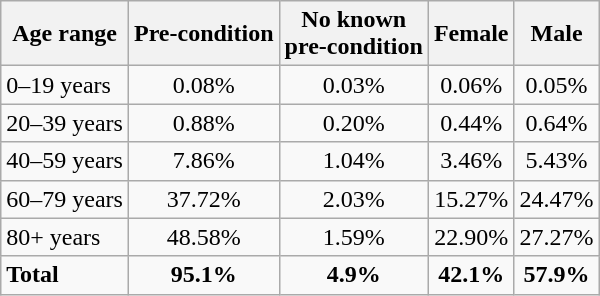<table class="wikitable">
<tr>
<th>Age range</th>
<th>Pre-condition</th>
<th>No known<br>pre-condition</th>
<th>Female</th>
<th>Male</th>
</tr>
<tr>
<td>0–19 years</td>
<td style="text-align:center;">0.08%</td>
<td style="text-align:center;">0.03%</td>
<td style="text-align:center;">0.06%</td>
<td style="text-align:center;">0.05%</td>
</tr>
<tr>
<td>20–39 years</td>
<td style="text-align:center;">0.88%</td>
<td style="text-align:center;">0.20%</td>
<td style="text-align:center;">0.44%</td>
<td style="text-align:center;">0.64%</td>
</tr>
<tr>
<td>40–59 years</td>
<td style="text-align:center;">7.86%</td>
<td style="text-align:center;">1.04%</td>
<td style="text-align:center;">3.46%</td>
<td style="text-align:center;">5.43%</td>
</tr>
<tr>
<td>60–79 years</td>
<td style="text-align:center;">37.72%</td>
<td style="text-align:center;">2.03%</td>
<td style="text-align:center;">15.27%</td>
<td style="text-align:center;">24.47%</td>
</tr>
<tr>
<td>80+ years</td>
<td style="text-align:center;">48.58%</td>
<td style="text-align:center;">1.59%</td>
<td style="text-align:center;">22.90%</td>
<td style="text-align:center;">27.27%</td>
</tr>
<tr>
<td><strong>Total</strong></td>
<td style="text-align:center;"><strong>95.1%</strong></td>
<td style="text-align:center;"><strong>4.9%</strong></td>
<td style="text-align:center;"><strong>42.1%</strong></td>
<td style="text-align:center;"><strong>57.9%</strong></td>
</tr>
</table>
